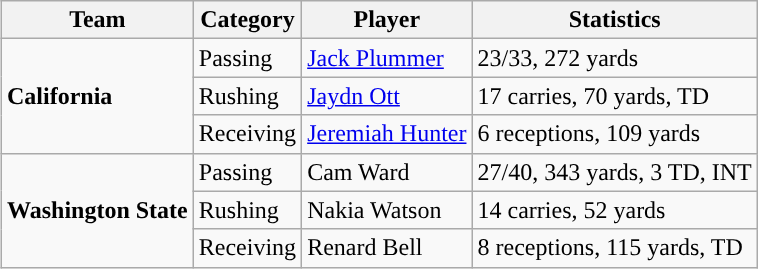<table class="wikitable" style="float: right;">
<tr>
<th>Team</th>
<th>Category</th>
<th>Player</th>
<th>Statistics</th>
</tr>
<tr>
<td rowspan=3><strong>California</strong></td>
<td>Passing</td>
<td><a href='#'>Jack Plummer</a></td>
<td>23/33, 272 yards</td>
</tr>
<tr>
<td>Rushing</td>
<td><a href='#'>Jaydn Ott</a></td>
<td>17 carries, 70 yards, TD</td>
</tr>
<tr>
<td>Receiving</td>
<td><a href='#'>Jeremiah Hunter</a></td>
<td>6 receptions, 109 yards</td>
</tr>
<tr>
<td rowspan=3><strong>Washington State</strong></td>
<td>Passing</td>
<td>Cam Ward</td>
<td>27/40, 343 yards, 3 TD, INT</td>
</tr>
<tr>
<td>Rushing</td>
<td>Nakia Watson</td>
<td>14 carries, 52 yards</td>
</tr>
<tr>
<td>Receiving</td>
<td>Renard Bell</td>
<td>8 receptions, 115 yards, TD</td>
</tr>
</table>
